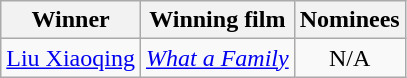<table class="wikitable">
<tr>
<th>Winner</th>
<th>Winning film</th>
<th>Nominees</th>
</tr>
<tr>
<td><a href='#'>Liu Xiaoqing</a></td>
<td><em><a href='#'>What a Family</a></em></td>
<td align="center" valign="top">N/A</td>
</tr>
</table>
